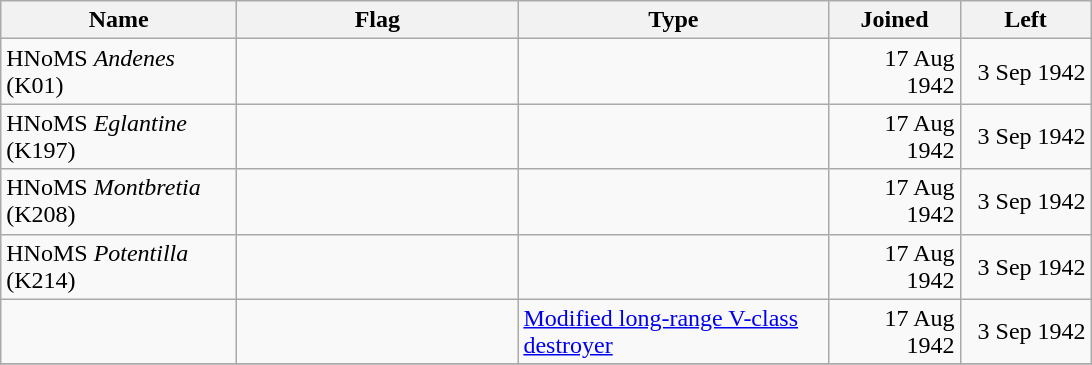<table class="wikitable sortable">
<tr>
<th scope="col" width="150px">Name</th>
<th scope="col" width="180px">Flag</th>
<th width="200px">Type</th>
<th width="80px">Joined</th>
<th width="80px">Left</th>
</tr>
<tr>
<td align="left">HNoMS <em>Andenes</em> (K01)</td>
<td align="left"></td>
<td align="left"></td>
<td align="right">17 Aug 1942</td>
<td align="right">3 Sep 1942</td>
</tr>
<tr>
<td align="left">HNoMS <em>Eglantine</em> (K197)</td>
<td align="left"></td>
<td align="left"></td>
<td align="right">17 Aug 1942</td>
<td align="right">3 Sep 1942</td>
</tr>
<tr>
<td align="left">HNoMS <em>Montbretia</em> (K208)</td>
<td align="left"></td>
<td align="left"></td>
<td align="right">17 Aug 1942</td>
<td align="right">3 Sep 1942</td>
</tr>
<tr>
<td align="left">HNoMS <em>Potentilla</em> (K214)</td>
<td align="left"></td>
<td align="left"></td>
<td align="right">17 Aug 1942</td>
<td align="right">3 Sep 1942</td>
</tr>
<tr>
<td align="left"></td>
<td align="left"></td>
<td align="left"><a href='#'>Modified long-range V-class</a> <a href='#'>destroyer</a></td>
<td align="right">17 Aug 1942</td>
<td align="right">3 Sep 1942</td>
</tr>
<tr>
</tr>
</table>
